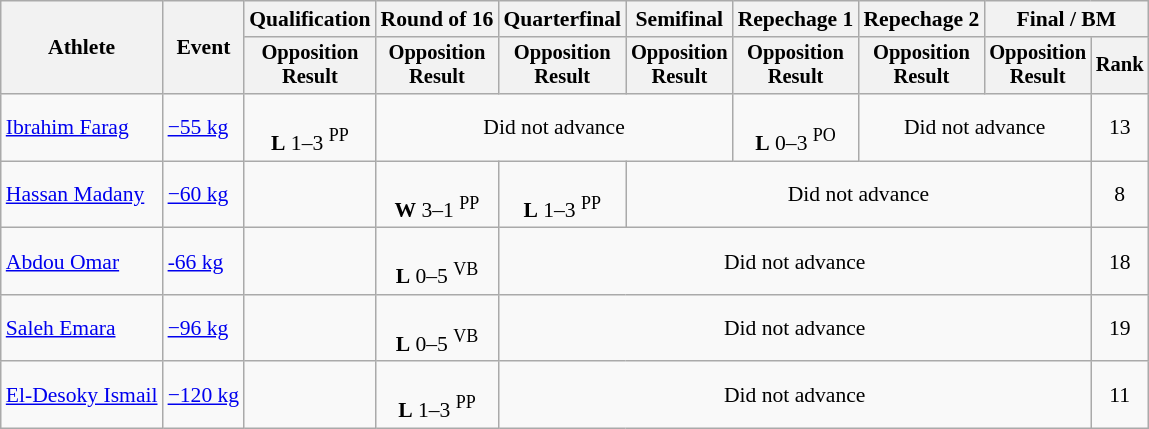<table class="wikitable" style="font-size:90%">
<tr>
<th scope="col" rowspan=2>Athlete</th>
<th scope="col" rowspan=2>Event</th>
<th scope="col">Qualification</th>
<th scope="col">Round of 16</th>
<th scope="col">Quarterfinal</th>
<th scope="col">Semifinal</th>
<th scope="col">Repechage 1</th>
<th scope="col">Repechage 2</th>
<th scope="col" colspan=2>Final / BM</th>
</tr>
<tr style="font-size: 95%">
<th scope="col">Opposition<br>Result</th>
<th scope="col">Opposition<br>Result</th>
<th scope="col">Opposition<br>Result</th>
<th scope="col">Opposition<br>Result</th>
<th scope="col">Opposition<br>Result</th>
<th scope="col">Opposition<br>Result</th>
<th scope="col">Opposition<br>Result</th>
<th scope="col">Rank</th>
</tr>
<tr align=center>
<td align=left><a href='#'>Ibrahim Farag</a></td>
<td align=left><a href='#'>−55 kg</a></td>
<td><br><strong>L</strong> 1–3 <sup>PP</sup></td>
<td colspan=3>Did not advance</td>
<td><br><strong>L</strong> 0–3 <sup>PO</sup></td>
<td colspan=2>Did not advance</td>
<td>13</td>
</tr>
<tr align=center>
<td align=left><a href='#'>Hassan Madany</a></td>
<td align=left><a href='#'>−60 kg</a></td>
<td></td>
<td><br><strong>W</strong> 3–1 <sup>PP</sup></td>
<td><br><strong>L</strong> 1–3 <sup>PP</sup></td>
<td colspan=4>Did not advance</td>
<td>8</td>
</tr>
<tr align=center>
<td align=left><a href='#'>Abdou Omar</a></td>
<td align=left><a href='#'>-66 kg</a></td>
<td></td>
<td><br><strong>L</strong> 0–5 <sup>VB</sup></td>
<td colspan=5>Did not advance</td>
<td>18</td>
</tr>
<tr align=center>
<td align=left><a href='#'>Saleh Emara</a></td>
<td align=left><a href='#'>−96 kg</a></td>
<td></td>
<td><br><strong>L</strong> 0–5 <sup>VB</sup></td>
<td colspan=5>Did not advance</td>
<td>19</td>
</tr>
<tr align=center>
<td align=left><a href='#'>El-Desoky Ismail</a></td>
<td align=left><a href='#'>−120 kg</a></td>
<td></td>
<td><br><strong>L</strong> 1–3 <sup>PP</sup></td>
<td colspan=5>Did not advance</td>
<td>11</td>
</tr>
</table>
